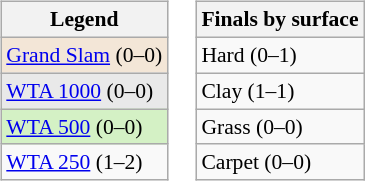<table>
<tr valign=top>
<td><br><table class=wikitable style="font-size:90%;">
<tr>
<th>Legend</th>
</tr>
<tr style="background:#f3e6d7;">
<td><a href='#'>Grand Slam</a> (0–0)</td>
</tr>
<tr style="background:#e9e9e9;">
<td><a href='#'>WTA 1000</a> (0–0)</td>
</tr>
<tr style="background:#d4f1c5;">
<td><a href='#'>WTA 500</a> (0–0)</td>
</tr>
<tr>
<td><a href='#'>WTA 250</a> (1–2)</td>
</tr>
</table>
</td>
<td><br><table class=wikitable style="font-size:90%;">
<tr>
<th>Finals by surface</th>
</tr>
<tr>
<td>Hard (0–1)</td>
</tr>
<tr>
<td>Clay (1–1)</td>
</tr>
<tr>
<td>Grass (0–0)</td>
</tr>
<tr>
<td>Carpet (0–0)</td>
</tr>
</table>
</td>
</tr>
</table>
